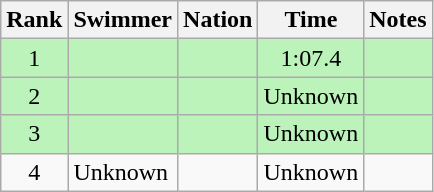<table class="wikitable sortable" style="text-align:center">
<tr>
<th>Rank</th>
<th>Swimmer</th>
<th>Nation</th>
<th>Time</th>
<th>Notes</th>
</tr>
<tr bgcolor=BBF3BB>
<td>1</td>
<td align=left></td>
<td align=left></td>
<td>1:07.4</td>
<td></td>
</tr>
<tr bgcolor=BBF3BB>
<td>2</td>
<td align=left></td>
<td align=left></td>
<td>Unknown</td>
<td></td>
</tr>
<tr bgcolor=BBF3BB>
<td>3</td>
<td align=left></td>
<td align=left></td>
<td>Unknown</td>
<td></td>
</tr>
<tr>
<td>4</td>
<td align=left>Unknown</td>
<td align=left></td>
<td>Unknown</td>
<td></td>
</tr>
</table>
